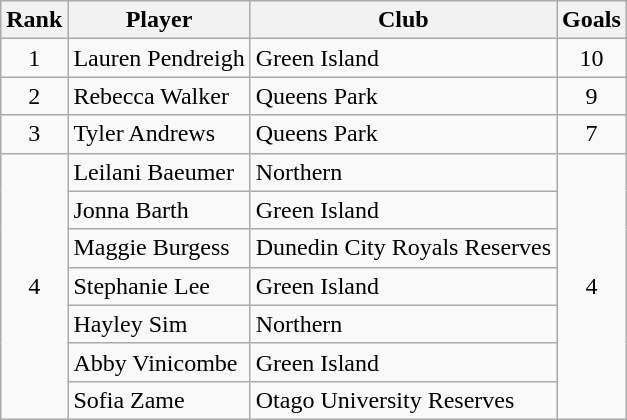<table class="wikitable" style="text-align:center">
<tr>
<th>Rank</th>
<th>Player</th>
<th>Club</th>
<th>Goals</th>
</tr>
<tr>
<td>1</td>
<td align=left>Lauren Pendreigh</td>
<td align=left>Green Island</td>
<td>10</td>
</tr>
<tr>
<td>2</td>
<td align=left>Rebecca Walker</td>
<td align=left>Queens Park</td>
<td>9</td>
</tr>
<tr>
<td>3</td>
<td align=left>Tyler Andrews</td>
<td align=left>Queens Park</td>
<td>7</td>
</tr>
<tr>
<td rowspan="7">4</td>
<td align=left>Leilani Baeumer</td>
<td align=left>Northern</td>
<td rowspan="7">4</td>
</tr>
<tr>
<td align=left>Jonna Barth</td>
<td align=left>Green Island</td>
</tr>
<tr>
<td align=left>Maggie Burgess</td>
<td align=left>Dunedin City Royals Reserves</td>
</tr>
<tr>
<td align=left>Stephanie Lee</td>
<td align=left>Green Island</td>
</tr>
<tr>
<td align=left>Hayley Sim</td>
<td align=left>Northern</td>
</tr>
<tr>
<td align=left>Abby Vinicombe</td>
<td align=left>Green Island</td>
</tr>
<tr>
<td align=left>Sofia Zame</td>
<td align=left>Otago University Reserves</td>
</tr>
</table>
